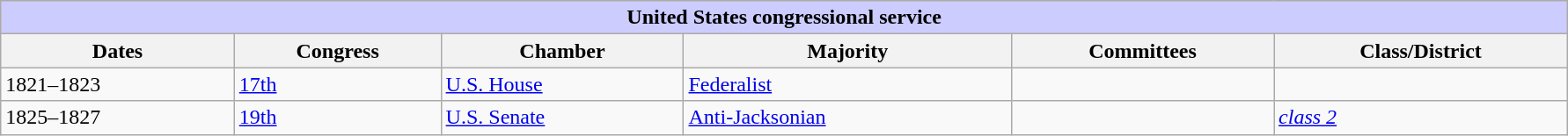<table class=wikitable style="width: 94%" style="text-align: center;" align="center">
<tr bgcolor=#cccccc>
<th colspan=6 style="background: #ccccff;">United States congressional service</th>
</tr>
<tr>
<th>Dates</th>
<th>Congress</th>
<th>Chamber</th>
<th>Majority</th>
<th>Committees</th>
<th>Class/District</th>
</tr>
<tr>
<td>1821–1823</td>
<td><a href='#'>17th</a></td>
<td><a href='#'>U.S. House</a></td>
<td><a href='#'>Federalist</a></td>
<td></td>
<td></td>
</tr>
<tr>
<td>1825–1827</td>
<td><a href='#'>19th</a></td>
<td><a href='#'>U.S. Senate</a></td>
<td><a href='#'>Anti-Jacksonian</a></td>
<td></td>
<td><a href='#'><em>class 2</em></a></td>
</tr>
</table>
